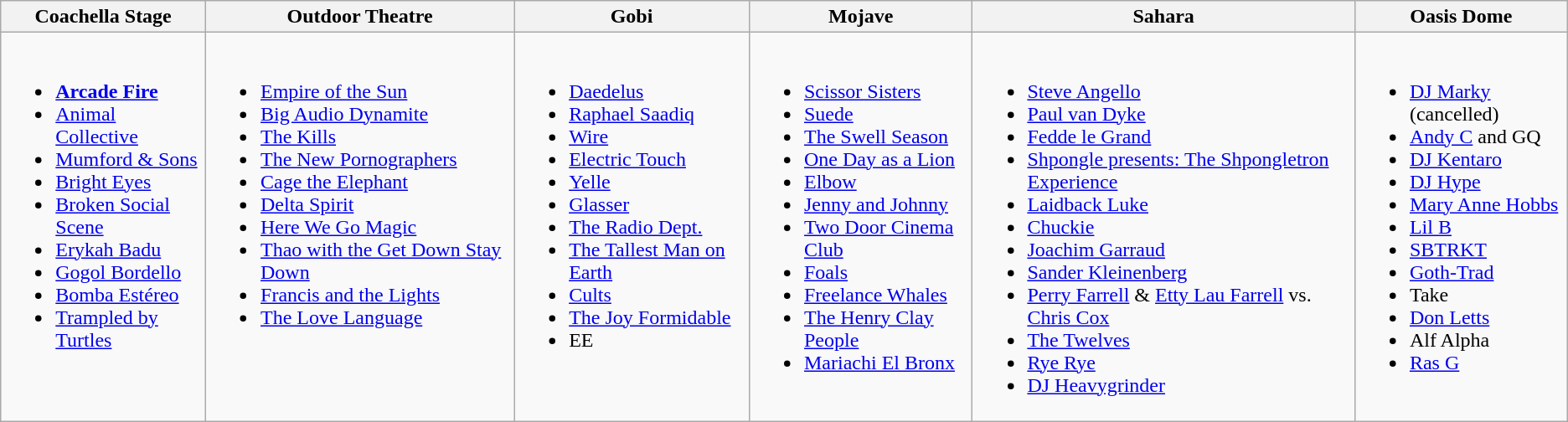<table class="wikitable">
<tr>
<th>Coachella Stage</th>
<th>Outdoor Theatre</th>
<th>Gobi</th>
<th>Mojave</th>
<th>Sahara</th>
<th>Oasis Dome</th>
</tr>
<tr valign="top">
<td><br><ul><li><strong><a href='#'>Arcade Fire</a></strong></li><li><a href='#'>Animal Collective</a></li><li><a href='#'>Mumford & Sons</a></li><li><a href='#'>Bright Eyes</a></li><li><a href='#'>Broken Social Scene</a></li><li><a href='#'>Erykah Badu</a></li><li><a href='#'>Gogol Bordello</a></li><li><a href='#'>Bomba Estéreo</a></li><li><a href='#'>Trampled by Turtles</a></li></ul></td>
<td><br><ul><li><a href='#'>Empire of the Sun</a></li><li><a href='#'>Big Audio Dynamite</a></li><li><a href='#'>The Kills</a></li><li><a href='#'>The New Pornographers</a></li><li><a href='#'>Cage the Elephant</a></li><li><a href='#'>Delta Spirit</a></li><li><a href='#'>Here We Go Magic</a></li><li><a href='#'>Thao with the Get Down Stay Down</a></li><li><a href='#'>Francis and the Lights</a></li><li><a href='#'>The Love Language</a></li></ul></td>
<td><br><ul><li><a href='#'>Daedelus</a></li><li><a href='#'>Raphael Saadiq</a></li><li><a href='#'>Wire</a></li><li><a href='#'>Electric Touch</a></li><li><a href='#'>Yelle</a></li><li><a href='#'>Glasser</a></li><li><a href='#'>The Radio Dept.</a></li><li><a href='#'>The Tallest Man on Earth</a></li><li><a href='#'>Cults</a></li><li><a href='#'>The Joy Formidable</a></li><li>EE</li></ul></td>
<td><br><ul><li><a href='#'>Scissor Sisters</a></li><li><a href='#'>Suede</a></li><li><a href='#'>The Swell Season</a></li><li><a href='#'>One Day as a Lion</a></li><li><a href='#'>Elbow</a></li><li><a href='#'>Jenny and Johnny</a></li><li><a href='#'>Two Door Cinema Club</a></li><li><a href='#'>Foals</a></li><li><a href='#'>Freelance Whales</a></li><li><a href='#'>The Henry Clay People</a></li><li><a href='#'>Mariachi El Bronx</a></li></ul></td>
<td><br><ul><li><a href='#'>Steve Angello</a></li><li><a href='#'>Paul van Dyke</a></li><li><a href='#'>Fedde le Grand</a></li><li><a href='#'>Shpongle presents: The Shpongletron Experience</a></li><li><a href='#'>Laidback Luke</a></li><li><a href='#'>Chuckie</a></li><li><a href='#'>Joachim Garraud</a></li><li><a href='#'>Sander Kleinenberg</a></li><li><a href='#'>Perry Farrell</a> & <a href='#'>Etty Lau Farrell</a> vs. <a href='#'>Chris Cox</a></li><li><a href='#'>The Twelves</a></li><li><a href='#'>Rye Rye</a></li><li><a href='#'>DJ Heavygrinder</a></li></ul></td>
<td><br><ul><li><a href='#'>DJ Marky</a> (cancelled)</li><li><a href='#'>Andy C</a> and GQ</li><li><a href='#'>DJ Kentaro</a></li><li><a href='#'>DJ Hype</a></li><li><a href='#'>Mary Anne Hobbs</a></li><li><a href='#'>Lil B</a></li><li><a href='#'>SBTRKT</a></li><li><a href='#'>Goth-Trad</a></li><li>Take</li><li><a href='#'>Don Letts</a></li><li>Alf Alpha</li><li><a href='#'>Ras G</a></li></ul></td>
</tr>
</table>
